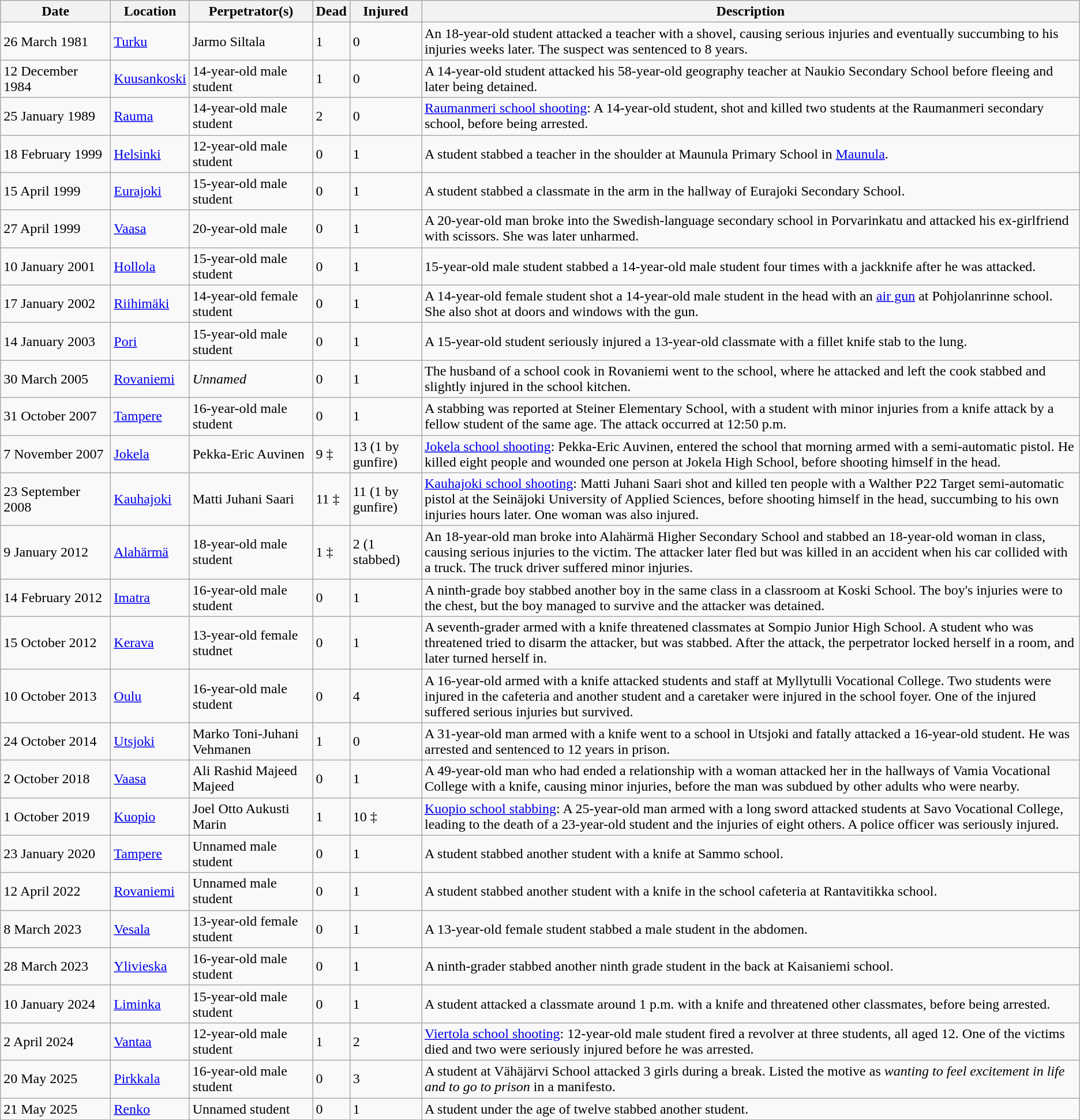<table class="wikitable sortable">
<tr>
<th width=120>Date</th>
<th>Location</th>
<th>Perpetrator(s)</th>
<th>Dead</th>
<th>Injured</th>
<th class=unsortable>Description</th>
</tr>
<tr>
<td>26 March 1981</td>
<td><a href='#'>Turku</a></td>
<td>Jarmo Siltala</td>
<td>1</td>
<td>0</td>
<td>An 18-year-old student attacked a teacher with a shovel, causing serious injuries and eventually succumbing to his injuries weeks later. The suspect was sentenced to 8 years.</td>
</tr>
<tr>
<td>12 December 1984</td>
<td><a href='#'>Kuusankoski</a></td>
<td>14-year-old male student</td>
<td>1</td>
<td>0</td>
<td>A 14-year-old student attacked his 58-year-old geography teacher at Naukio Secondary School before fleeing and later being detained.</td>
</tr>
<tr>
<td>25 January 1989</td>
<td><a href='#'>Rauma</a></td>
<td>14-year-old male student</td>
<td>2</td>
<td>0</td>
<td><a href='#'>Raumanmeri school shooting</a>: A 14-year-old student, shot and killed two students at the Raumanmeri secondary school, before being arrested.</td>
</tr>
<tr>
<td>18 February 1999</td>
<td><a href='#'>Helsinki</a></td>
<td>12-year-old male student</td>
<td>0</td>
<td>1</td>
<td>A student stabbed a teacher in the shoulder at Maunula Primary School in <a href='#'>Maunula</a>.</td>
</tr>
<tr>
<td>15 April 1999</td>
<td><a href='#'>Eurajoki</a></td>
<td>15-year-old male student</td>
<td>0</td>
<td>1</td>
<td>A student stabbed a classmate in the arm in the hallway of Eurajoki Secondary School.</td>
</tr>
<tr>
<td>27 April 1999</td>
<td><a href='#'>Vaasa</a></td>
<td>20-year-old male</td>
<td>0</td>
<td>1</td>
<td>A 20-year-old man broke into the Swedish-language secondary school in Porvarinkatu and attacked his ex-girlfriend with scissors. She was later unharmed.</td>
</tr>
<tr>
<td>10 January 2001</td>
<td><a href='#'>Hollola</a></td>
<td>15-year-old male student</td>
<td>0</td>
<td>1</td>
<td>15-year-old male student stabbed a 14-year-old male student four times with a jackknife after he was attacked.</td>
</tr>
<tr>
<td>17 January 2002</td>
<td><a href='#'>Riihimäki</a></td>
<td>14-year-old female student</td>
<td>0</td>
<td>1</td>
<td>A 14-year-old female student shot a 14-year-old male student in the head with an <a href='#'>air gun</a> at Pohjolanrinne school. She also shot at doors and windows with the gun.</td>
</tr>
<tr>
<td>14 January 2003</td>
<td><a href='#'>Pori</a></td>
<td>15-year-old male student</td>
<td>0</td>
<td>1</td>
<td>A 15-year-old student seriously injured a 13-year-old classmate with a fillet knife stab to the lung.</td>
</tr>
<tr>
<td>30 March 2005</td>
<td><a href='#'>Rovaniemi</a></td>
<td><em>Unnamed</em></td>
<td>0</td>
<td>1</td>
<td>The husband of a school cook in Rovaniemi went to the school, where he attacked and left the cook stabbed and slightly injured in the school kitchen.</td>
</tr>
<tr>
<td>31 October 2007</td>
<td><a href='#'>Tampere</a></td>
<td>16-year-old male student</td>
<td>0</td>
<td>1</td>
<td>A stabbing was reported at Steiner Elementary School, with a student with minor injuries from a knife attack by a fellow student of the same age. The attack occurred at 12:50 p.m.</td>
</tr>
<tr>
<td>7 November 2007</td>
<td><a href='#'>Jokela</a></td>
<td>Pekka-Eric Auvinen</td>
<td>9 ‡</td>
<td>13 (1 by gunfire)</td>
<td><a href='#'>Jokela school shooting</a>: Pekka-Eric Auvinen, entered the school that morning armed with a semi-automatic pistol. He killed eight people and wounded one person at Jokela High School, before shooting himself in the head.</td>
</tr>
<tr>
<td>23 September 2008</td>
<td><a href='#'>Kauhajoki</a></td>
<td>Matti Juhani Saari</td>
<td>11 ‡</td>
<td>11 (1 by gunfire)</td>
<td><a href='#'>Kauhajoki school shooting</a>: Matti Juhani Saari shot and killed ten people with a Walther P22 Target semi-automatic pistol at the Seinäjoki University of Applied Sciences, before shooting himself in the head, succumbing to his own injuries hours later. One woman was also injured.</td>
</tr>
<tr>
<td>9 January 2012</td>
<td><a href='#'>Alahärmä</a></td>
<td>18-year-old male student</td>
<td>1 ‡</td>
<td>2 (1 stabbed)</td>
<td>An 18-year-old man broke into Alahärmä Higher Secondary School and stabbed an 18-year-old woman in class, causing serious injuries to the victim. The attacker later fled but was killed in an accident when his car collided with a truck. The truck driver suffered minor injuries.</td>
</tr>
<tr>
<td>14 February 2012</td>
<td><a href='#'>Imatra</a></td>
<td>16-year-old male student</td>
<td>0</td>
<td>1</td>
<td>A ninth-grade boy stabbed another boy in the same class in a classroom at Koski School. The boy's injuries were to the chest, but the boy managed to survive and the attacker was detained.</td>
</tr>
<tr>
<td>15 October 2012</td>
<td><a href='#'>Kerava</a></td>
<td>13-year-old female studnet</td>
<td>0</td>
<td>1</td>
<td>A seventh-grader armed with a knife threatened classmates at Sompio Junior High School. A student who was threatened tried to disarm the attacker, but was stabbed. After the attack, the perpetrator locked herself in a room, and later turned herself in.</td>
</tr>
<tr>
<td>10 October 2013</td>
<td><a href='#'>Oulu</a></td>
<td>16-year-old male student</td>
<td>0</td>
<td>4</td>
<td>A 16-year-old armed with a knife attacked students and staff at Myllytulli Vocational College. Two students were injured in the cafeteria and another student and a caretaker were injured in the school foyer. One of the injured suffered serious injuries but survived.</td>
</tr>
<tr>
<td>24 October 2014</td>
<td><a href='#'>Utsjoki</a></td>
<td>Marko Toni-Juhani Vehmanen</td>
<td>1</td>
<td>0</td>
<td>A 31-year-old man armed with a knife went to a school in Utsjoki and fatally attacked a 16-year-old student. He was arrested and sentenced to 12 years in prison.</td>
</tr>
<tr>
<td>2 October 2018</td>
<td><a href='#'>Vaasa</a></td>
<td>Ali Rashid Majeed Majeed</td>
<td>0</td>
<td>1</td>
<td>A 49-year-old man who had ended a relationship with a woman attacked her in the hallways of Vamia Vocational College with a knife, causing minor injuries, before the man was subdued by other adults who were nearby.</td>
</tr>
<tr>
<td>1 October 2019</td>
<td><a href='#'>Kuopio</a></td>
<td>Joel Otto Aukusti Marin</td>
<td>1</td>
<td>10 ‡</td>
<td><a href='#'>Kuopio school stabbing</a>: A 25-year-old man armed with a long sword attacked students at Savo Vocational College, leading to the death of a 23-year-old student and the injuries of eight others. A police officer was seriously injured.</td>
</tr>
<tr>
<td>23 January 2020</td>
<td><a href='#'>Tampere</a></td>
<td>Unnamed male student</td>
<td>0</td>
<td>1</td>
<td>A student stabbed another student with a knife at Sammo school.</td>
</tr>
<tr>
<td>12 April 2022</td>
<td><a href='#'>Rovaniemi</a></td>
<td>Unnamed male student</td>
<td>0</td>
<td>1</td>
<td>A student stabbed another student with a knife in the school cafeteria at Rantavitikka school.</td>
</tr>
<tr>
<td>8 March 2023</td>
<td><a href='#'>Vesala</a></td>
<td>13-year-old female student</td>
<td>0</td>
<td>1</td>
<td>A 13-year-old female student stabbed a male student in the abdomen.</td>
</tr>
<tr>
<td>28 March 2023</td>
<td><a href='#'>Ylivieska</a></td>
<td>16-year-old male student</td>
<td>0</td>
<td>1</td>
<td>A ninth-grader stabbed another ninth grade student in the back at Kaisaniemi school.</td>
</tr>
<tr>
<td>10 January 2024</td>
<td><a href='#'>Liminka</a></td>
<td>15-year-old male student</td>
<td>0</td>
<td>1</td>
<td>A student attacked a classmate around 1 p.m. with a knife and threatened other classmates, before being arrested.</td>
</tr>
<tr>
<td>2 April 2024</td>
<td><a href='#'>Vantaa</a></td>
<td>12-year-old male student</td>
<td>1</td>
<td>2</td>
<td><a href='#'>Viertola school shooting</a>: 12-year-old male student fired a revolver at three students, all aged 12. One of the victims died and two were seriously injured before he was arrested.</td>
</tr>
<tr>
<td>20 May 2025</td>
<td><a href='#'>Pirkkala</a></td>
<td>16-year-old male student</td>
<td>0</td>
<td>3</td>
<td>A student at Vähäjärvi School attacked 3 girls during a break. Listed the motive as <em>wanting to feel excitement in life and to go to prison</em> in a manifesto.</td>
</tr>
<tr>
<td>21 May 2025</td>
<td><a href='#'>Renko</a></td>
<td>Unnamed student</td>
<td>0</td>
<td>1</td>
<td>A student under the age of twelve stabbed another student. </td>
</tr>
</table>
